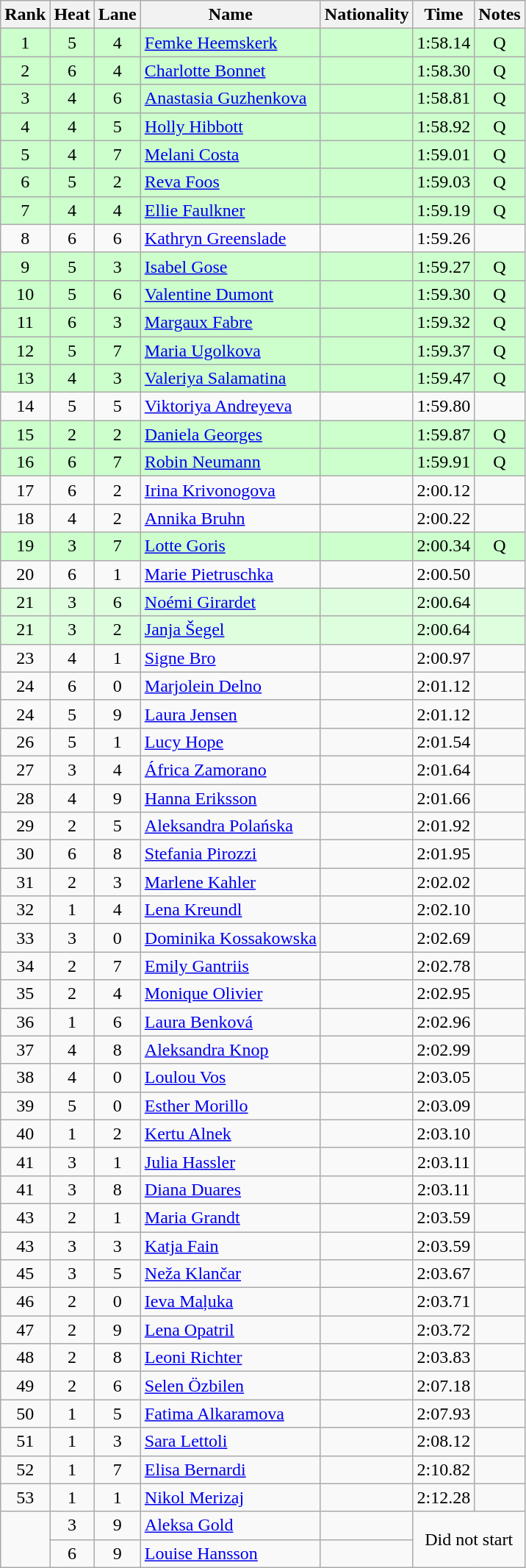<table class="wikitable sortable" style="text-align:center">
<tr>
<th>Rank</th>
<th>Heat</th>
<th>Lane</th>
<th>Name</th>
<th>Nationality</th>
<th>Time</th>
<th>Notes</th>
</tr>
<tr bgcolor=ccffcc>
<td>1</td>
<td>5</td>
<td>4</td>
<td align=left><a href='#'>Femke Heemskerk</a></td>
<td align=left></td>
<td>1:58.14</td>
<td>Q</td>
</tr>
<tr bgcolor=ccffcc>
<td>2</td>
<td>6</td>
<td>4</td>
<td align=left><a href='#'>Charlotte Bonnet</a></td>
<td align=left></td>
<td>1:58.30</td>
<td>Q</td>
</tr>
<tr bgcolor=ccffcc>
<td>3</td>
<td>4</td>
<td>6</td>
<td align=left><a href='#'>Anastasia Guzhenkova</a></td>
<td align=left></td>
<td>1:58.81</td>
<td>Q</td>
</tr>
<tr bgcolor=ccffcc>
<td>4</td>
<td>4</td>
<td>5</td>
<td align=left><a href='#'>Holly Hibbott</a></td>
<td align=left></td>
<td>1:58.92</td>
<td>Q</td>
</tr>
<tr bgcolor=ccffcc>
<td>5</td>
<td>4</td>
<td>7</td>
<td align=left><a href='#'>Melani Costa</a></td>
<td align=left></td>
<td>1:59.01</td>
<td>Q</td>
</tr>
<tr bgcolor=ccffcc>
<td>6</td>
<td>5</td>
<td>2</td>
<td align=left><a href='#'>Reva Foos</a></td>
<td align=left></td>
<td>1:59.03</td>
<td>Q</td>
</tr>
<tr bgcolor=ccffcc>
<td>7</td>
<td>4</td>
<td>4</td>
<td align=left><a href='#'>Ellie Faulkner</a></td>
<td align=left></td>
<td>1:59.19</td>
<td>Q</td>
</tr>
<tr>
<td>8</td>
<td>6</td>
<td>6</td>
<td align=left><a href='#'>Kathryn Greenslade</a></td>
<td align=left></td>
<td>1:59.26</td>
<td></td>
</tr>
<tr bgcolor=ccffcc>
<td>9</td>
<td>5</td>
<td>3</td>
<td align=left><a href='#'>Isabel Gose</a></td>
<td align=left></td>
<td>1:59.27</td>
<td>Q</td>
</tr>
<tr bgcolor=ccffcc>
<td>10</td>
<td>5</td>
<td>6</td>
<td align=left><a href='#'>Valentine Dumont</a></td>
<td align=left></td>
<td>1:59.30</td>
<td>Q</td>
</tr>
<tr bgcolor=ccffcc>
<td>11</td>
<td>6</td>
<td>3</td>
<td align=left><a href='#'>Margaux Fabre</a></td>
<td align=left></td>
<td>1:59.32</td>
<td>Q</td>
</tr>
<tr bgcolor=ccffcc>
<td>12</td>
<td>5</td>
<td>7</td>
<td align=left><a href='#'>Maria Ugolkova</a></td>
<td align=left></td>
<td>1:59.37</td>
<td>Q</td>
</tr>
<tr bgcolor=ccffcc>
<td>13</td>
<td>4</td>
<td>3</td>
<td align=left><a href='#'>Valeriya Salamatina</a></td>
<td align=left></td>
<td>1:59.47</td>
<td>Q</td>
</tr>
<tr>
<td>14</td>
<td>5</td>
<td>5</td>
<td align=left><a href='#'>Viktoriya Andreyeva</a></td>
<td align=left></td>
<td>1:59.80</td>
<td></td>
</tr>
<tr bgcolor=ccffcc>
<td>15</td>
<td>2</td>
<td>2</td>
<td align=left><a href='#'>Daniela Georges</a></td>
<td align=left></td>
<td>1:59.87</td>
<td>Q</td>
</tr>
<tr bgcolor=ccffcc>
<td>16</td>
<td>6</td>
<td>7</td>
<td align=left><a href='#'>Robin Neumann</a></td>
<td align=left></td>
<td>1:59.91</td>
<td>Q</td>
</tr>
<tr>
<td>17</td>
<td>6</td>
<td>2</td>
<td align=left><a href='#'>Irina Krivonogova</a></td>
<td align=left></td>
<td>2:00.12</td>
<td></td>
</tr>
<tr>
<td>18</td>
<td>4</td>
<td>2</td>
<td align=left><a href='#'>Annika Bruhn</a></td>
<td align=left></td>
<td>2:00.22</td>
<td></td>
</tr>
<tr bgcolor=ccffcc>
<td>19</td>
<td>3</td>
<td>7</td>
<td align=left><a href='#'>Lotte Goris</a></td>
<td align=left></td>
<td>2:00.34</td>
<td>Q</td>
</tr>
<tr>
<td>20</td>
<td>6</td>
<td>1</td>
<td align=left><a href='#'>Marie Pietruschka</a></td>
<td align=left></td>
<td>2:00.50</td>
<td></td>
</tr>
<tr bgcolor=ddffdd>
<td>21</td>
<td>3</td>
<td>6</td>
<td align=left><a href='#'>Noémi Girardet</a></td>
<td align=left></td>
<td>2:00.64</td>
<td></td>
</tr>
<tr bgcolor=ddffdd>
<td>21</td>
<td>3</td>
<td>2</td>
<td align=left><a href='#'>Janja Šegel</a></td>
<td align=left></td>
<td>2:00.64</td>
<td></td>
</tr>
<tr>
<td>23</td>
<td>4</td>
<td>1</td>
<td align=left><a href='#'>Signe Bro</a></td>
<td align=left></td>
<td>2:00.97</td>
<td></td>
</tr>
<tr>
<td>24</td>
<td>6</td>
<td>0</td>
<td align=left><a href='#'>Marjolein Delno</a></td>
<td align=left></td>
<td>2:01.12</td>
<td></td>
</tr>
<tr>
<td>24</td>
<td>5</td>
<td>9</td>
<td align=left><a href='#'>Laura Jensen</a></td>
<td align=left></td>
<td>2:01.12</td>
<td></td>
</tr>
<tr>
<td>26</td>
<td>5</td>
<td>1</td>
<td align=left><a href='#'>Lucy Hope</a></td>
<td align=left></td>
<td>2:01.54</td>
<td></td>
</tr>
<tr>
<td>27</td>
<td>3</td>
<td>4</td>
<td align=left><a href='#'>África Zamorano</a></td>
<td align=left></td>
<td>2:01.64</td>
<td></td>
</tr>
<tr>
<td>28</td>
<td>4</td>
<td>9</td>
<td align=left><a href='#'>Hanna Eriksson</a></td>
<td align=left></td>
<td>2:01.66</td>
<td></td>
</tr>
<tr>
<td>29</td>
<td>2</td>
<td>5</td>
<td align=left><a href='#'>Aleksandra Polańska</a></td>
<td align=left></td>
<td>2:01.92</td>
<td></td>
</tr>
<tr>
<td>30</td>
<td>6</td>
<td>8</td>
<td align=left><a href='#'>Stefania Pirozzi</a></td>
<td align=left></td>
<td>2:01.95</td>
<td></td>
</tr>
<tr>
<td>31</td>
<td>2</td>
<td>3</td>
<td align=left><a href='#'>Marlene Kahler</a></td>
<td align=left></td>
<td>2:02.02</td>
<td></td>
</tr>
<tr>
<td>32</td>
<td>1</td>
<td>4</td>
<td align=left><a href='#'>Lena Kreundl</a></td>
<td align=left></td>
<td>2:02.10</td>
<td></td>
</tr>
<tr>
<td>33</td>
<td>3</td>
<td>0</td>
<td align=left><a href='#'>Dominika Kossakowska</a></td>
<td align=left></td>
<td>2:02.69</td>
<td></td>
</tr>
<tr>
<td>34</td>
<td>2</td>
<td>7</td>
<td align=left><a href='#'>Emily Gantriis</a></td>
<td align=left></td>
<td>2:02.78</td>
<td></td>
</tr>
<tr>
<td>35</td>
<td>2</td>
<td>4</td>
<td align=left><a href='#'>Monique Olivier</a></td>
<td align=left></td>
<td>2:02.95</td>
<td></td>
</tr>
<tr>
<td>36</td>
<td>1</td>
<td>6</td>
<td align=left><a href='#'>Laura Benková</a></td>
<td align=left></td>
<td>2:02.96</td>
<td></td>
</tr>
<tr>
<td>37</td>
<td>4</td>
<td>8</td>
<td align=left><a href='#'>Aleksandra Knop</a></td>
<td align=left></td>
<td>2:02.99</td>
<td></td>
</tr>
<tr>
<td>38</td>
<td>4</td>
<td>0</td>
<td align=left><a href='#'>Loulou Vos</a></td>
<td align=left></td>
<td>2:03.05</td>
<td></td>
</tr>
<tr>
<td>39</td>
<td>5</td>
<td>0</td>
<td align=left><a href='#'>Esther Morillo</a></td>
<td align=left></td>
<td>2:03.09</td>
<td></td>
</tr>
<tr>
<td>40</td>
<td>1</td>
<td>2</td>
<td align=left><a href='#'>Kertu Alnek</a></td>
<td align=left></td>
<td>2:03.10</td>
<td></td>
</tr>
<tr>
<td>41</td>
<td>3</td>
<td>1</td>
<td align=left><a href='#'>Julia Hassler</a></td>
<td align=left></td>
<td>2:03.11</td>
<td></td>
</tr>
<tr>
<td>41</td>
<td>3</td>
<td>8</td>
<td align=left><a href='#'>Diana Duares</a></td>
<td align=left></td>
<td>2:03.11</td>
<td></td>
</tr>
<tr>
<td>43</td>
<td>2</td>
<td>1</td>
<td align=left><a href='#'>Maria Grandt</a></td>
<td align=left></td>
<td>2:03.59</td>
<td></td>
</tr>
<tr>
<td>43</td>
<td>3</td>
<td>3</td>
<td align=left><a href='#'>Katja Fain</a></td>
<td align=left></td>
<td>2:03.59</td>
<td></td>
</tr>
<tr>
<td>45</td>
<td>3</td>
<td>5</td>
<td align=left><a href='#'>Neža Klančar</a></td>
<td align=left></td>
<td>2:03.67</td>
<td></td>
</tr>
<tr>
<td>46</td>
<td>2</td>
<td>0</td>
<td align=left><a href='#'>Ieva Maļuka</a></td>
<td align=left></td>
<td>2:03.71</td>
<td></td>
</tr>
<tr>
<td>47</td>
<td>2</td>
<td>9</td>
<td align=left><a href='#'>Lena Opatril</a></td>
<td align=left></td>
<td>2:03.72</td>
<td></td>
</tr>
<tr>
<td>48</td>
<td>2</td>
<td>8</td>
<td align=left><a href='#'>Leoni Richter</a></td>
<td align=left></td>
<td>2:03.83</td>
<td></td>
</tr>
<tr>
<td>49</td>
<td>2</td>
<td>6</td>
<td align=left><a href='#'>Selen Özbilen</a></td>
<td align=left></td>
<td>2:07.18</td>
<td></td>
</tr>
<tr>
<td>50</td>
<td>1</td>
<td>5</td>
<td align=left><a href='#'>Fatima Alkaramova</a></td>
<td align=left></td>
<td>2:07.93</td>
<td></td>
</tr>
<tr>
<td>51</td>
<td>1</td>
<td>3</td>
<td align=left><a href='#'>Sara Lettoli</a></td>
<td align=left></td>
<td>2:08.12</td>
<td></td>
</tr>
<tr>
<td>52</td>
<td>1</td>
<td>7</td>
<td align=left><a href='#'>Elisa Bernardi</a></td>
<td align=left></td>
<td>2:10.82</td>
<td></td>
</tr>
<tr>
<td>53</td>
<td>1</td>
<td>1</td>
<td align=left><a href='#'>Nikol Merizaj</a></td>
<td align=left></td>
<td>2:12.28</td>
<td></td>
</tr>
<tr>
<td rowspan=2></td>
<td>3</td>
<td>9</td>
<td align=left><a href='#'>Aleksa Gold</a></td>
<td align=left></td>
<td colspan="2" rowspan="2">Did not start</td>
</tr>
<tr>
<td>6</td>
<td>9</td>
<td align=left><a href='#'>Louise Hansson</a></td>
<td align=left></td>
</tr>
</table>
